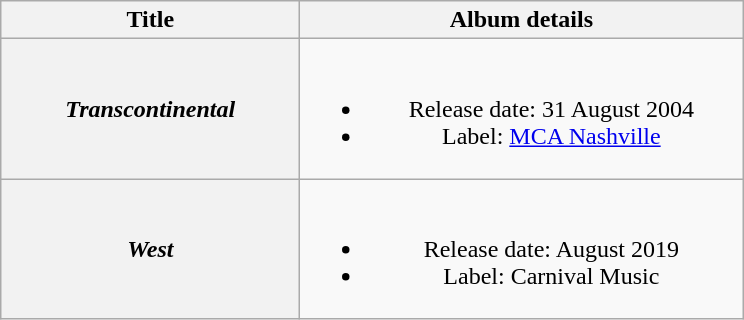<table class="wikitable plainrowheaders" style="text-align:center;">
<tr>
<th style="width:12em;">Title</th>
<th style="width:18em;">Album details</th>
</tr>
<tr>
<th scope="row"><em>Transcontinental</em></th>
<td><br><ul><li>Release date: 31 August 2004</li><li>Label: <a href='#'>MCA Nashville</a></li></ul></td>
</tr>
<tr>
<th scope="row"><em>West</em></th>
<td><br><ul><li>Release date: August 2019</li><li>Label: Carnival Music</li></ul></td>
</tr>
</table>
